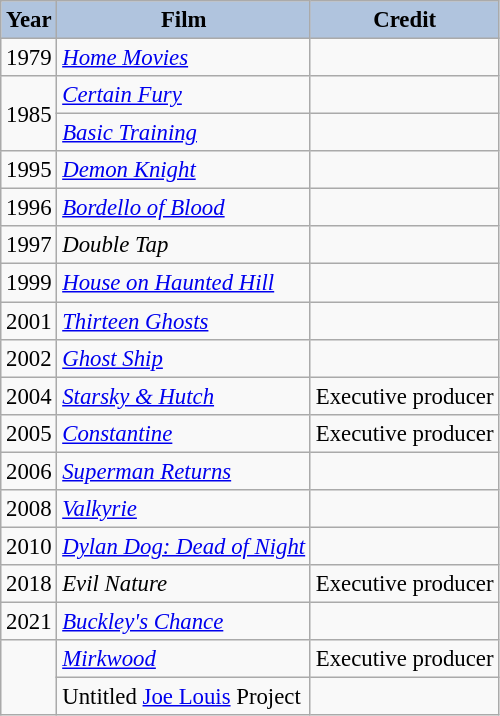<table class="wikitable" style="font-size:95%;">
<tr>
<th style="background:#B0C4DE;">Year</th>
<th style="background:#B0C4DE;">Film</th>
<th style="background:#B0C4DE;">Credit</th>
</tr>
<tr>
<td>1979</td>
<td><em><a href='#'>Home Movies</a></em></td>
<td></td>
</tr>
<tr>
<td rowspan=2>1985</td>
<td><em><a href='#'>Certain Fury</a></em></td>
<td></td>
</tr>
<tr>
<td><em><a href='#'>Basic Training</a></em></td>
<td></td>
</tr>
<tr>
<td>1995</td>
<td><em><a href='#'>Demon Knight</a></em></td>
<td></td>
</tr>
<tr>
<td>1996</td>
<td><em><a href='#'>Bordello of Blood</a></em></td>
<td></td>
</tr>
<tr>
<td>1997</td>
<td><em>Double Tap</em></td>
<td></td>
</tr>
<tr>
<td>1999</td>
<td><em><a href='#'>House on Haunted Hill</a></em></td>
<td></td>
</tr>
<tr>
<td>2001</td>
<td><em><a href='#'>Thirteen Ghosts</a></em></td>
<td></td>
</tr>
<tr>
<td>2002</td>
<td><em><a href='#'>Ghost Ship</a></em></td>
<td></td>
</tr>
<tr>
<td>2004</td>
<td><em><a href='#'>Starsky & Hutch</a></em></td>
<td>Executive producer</td>
</tr>
<tr>
<td>2005</td>
<td><em><a href='#'>Constantine</a></em></td>
<td>Executive producer</td>
</tr>
<tr>
<td>2006</td>
<td><em><a href='#'>Superman Returns</a></em></td>
<td></td>
</tr>
<tr>
<td>2008</td>
<td><em><a href='#'>Valkyrie</a></em></td>
<td></td>
</tr>
<tr>
<td>2010</td>
<td><em><a href='#'>Dylan Dog: Dead of Night</a></em></td>
<td></td>
</tr>
<tr>
<td>2018</td>
<td><em>Evil Nature</em></td>
<td>Executive producer</td>
</tr>
<tr>
<td>2021</td>
<td><em><a href='#'>Buckley's Chance</a></em></td>
<td></td>
</tr>
<tr>
<td rowspan=2 style="text-align:center;"></td>
<td><em><a href='#'>Mirkwood</a></em></td>
<td>Executive producer</td>
</tr>
<tr>
<td>Untitled <a href='#'>Joe Louis</a> Project</td>
<td></td>
</tr>
</table>
